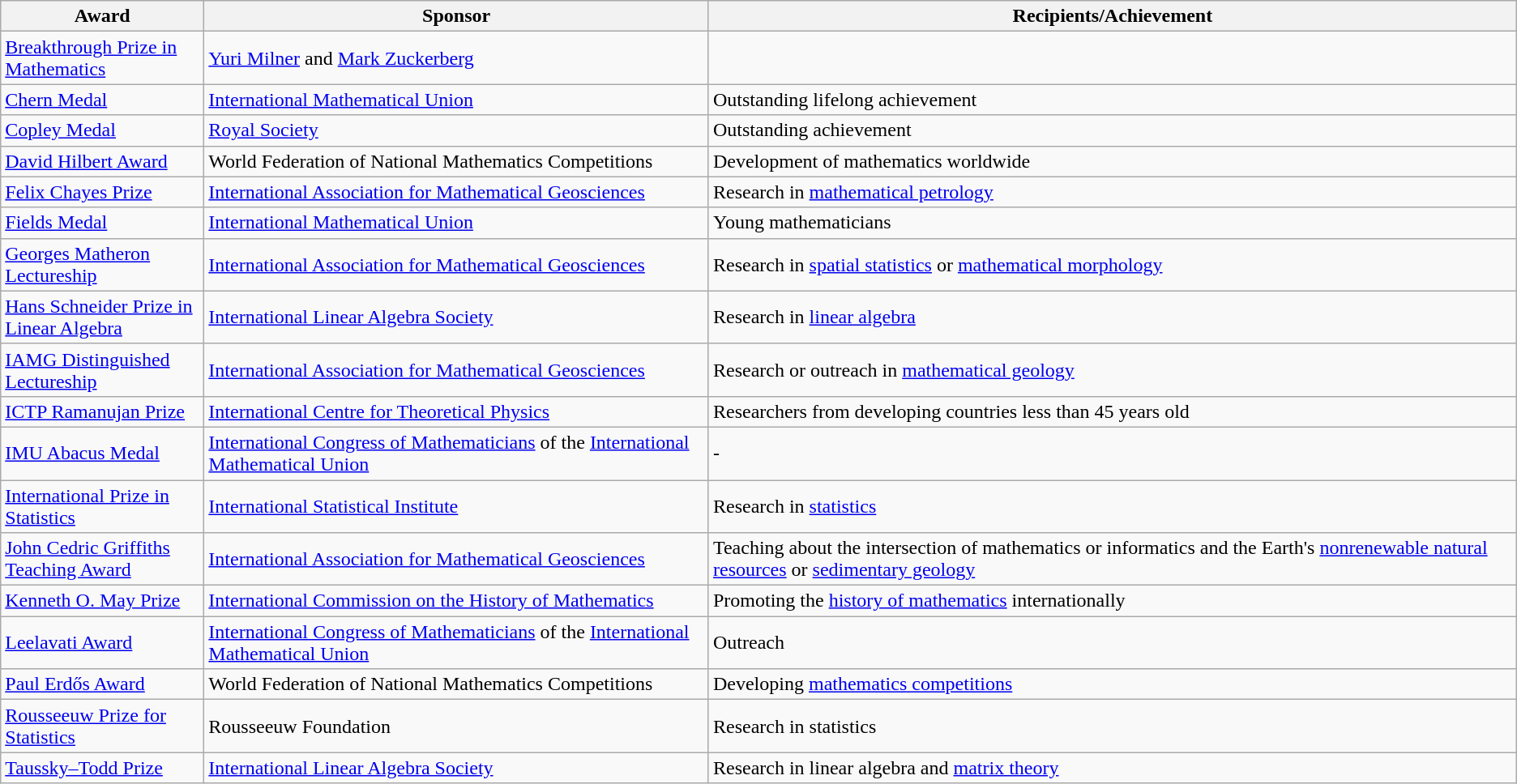<table Class="wikitable sortable">
<tr>
<th style="width:10em;">Award</th>
<th>Sponsor</th>
<th>Recipients/Achievement</th>
</tr>
<tr>
<td><a href='#'>Breakthrough Prize in Mathematics</a></td>
<td><a href='#'>Yuri Milner</a> and <a href='#'>Mark Zuckerberg</a></td>
<td></td>
</tr>
<tr>
<td><a href='#'>Chern Medal</a></td>
<td><a href='#'>International Mathematical Union</a></td>
<td>Outstanding lifelong achievement</td>
</tr>
<tr>
<td><a href='#'>Copley Medal</a></td>
<td><a href='#'>Royal Society</a></td>
<td>Outstanding achievement</td>
</tr>
<tr>
<td><a href='#'>David Hilbert Award</a></td>
<td>World Federation of National Mathematics Competitions</td>
<td>Development of mathematics worldwide</td>
</tr>
<tr>
<td><a href='#'>Felix Chayes Prize</a></td>
<td><a href='#'>International Association for Mathematical Geosciences</a></td>
<td>Research in <a href='#'>mathematical petrology</a></td>
</tr>
<tr>
<td><a href='#'>Fields Medal</a></td>
<td><a href='#'>International Mathematical Union</a></td>
<td>Young mathematicians</td>
</tr>
<tr>
<td><a href='#'>Georges Matheron Lectureship</a></td>
<td><a href='#'>International Association for Mathematical Geosciences</a></td>
<td>Research in <a href='#'>spatial statistics</a> or <a href='#'>mathematical morphology</a></td>
</tr>
<tr>
<td><a href='#'>Hans Schneider Prize in Linear Algebra</a></td>
<td><a href='#'>International Linear Algebra Society</a></td>
<td>Research in <a href='#'>linear algebra</a></td>
</tr>
<tr>
<td><a href='#'>IAMG Distinguished Lectureship</a></td>
<td><a href='#'>International Association for Mathematical Geosciences</a></td>
<td>Research or outreach in <a href='#'>mathematical geology</a></td>
</tr>
<tr>
<td><a href='#'>ICTP Ramanujan Prize</a></td>
<td><a href='#'>International Centre for Theoretical Physics</a></td>
<td>Researchers from developing countries less than 45 years old</td>
</tr>
<tr>
<td><a href='#'>IMU Abacus Medal</a></td>
<td><a href='#'>International Congress of Mathematicians</a> of the <a href='#'>International Mathematical Union</a></td>
<td Research in mathematical aspects of information sciences>-</td>
</tr>
<tr>
<td><a href='#'>International Prize in Statistics</a></td>
<td><a href='#'>International Statistical Institute</a></td>
<td>Research in <a href='#'>statistics</a></td>
</tr>
<tr>
<td><a href='#'>John Cedric Griffiths Teaching Award</a></td>
<td><a href='#'>International Association for Mathematical Geosciences</a></td>
<td>Teaching about the intersection of mathematics or informatics and the Earth's <a href='#'>nonrenewable natural resources</a> or <a href='#'>sedimentary geology</a></td>
</tr>
<tr>
<td><a href='#'>Kenneth O. May Prize</a></td>
<td><a href='#'>International Commission on the History of Mathematics</a></td>
<td>Promoting the <a href='#'>history of mathematics</a> internationally</td>
</tr>
<tr>
<td><a href='#'>Leelavati Award</a></td>
<td><a href='#'>International Congress of Mathematicians</a> of the <a href='#'>International Mathematical Union</a></td>
<td>Outreach</td>
</tr>
<tr>
<td><a href='#'>Paul Erdős Award</a></td>
<td>World Federation of National Mathematics Competitions</td>
<td>Developing <a href='#'>mathematics competitions</a></td>
</tr>
<tr>
<td><a href='#'>Rousseeuw Prize for Statistics</a></td>
<td>Rousseeuw Foundation</td>
<td>Research in statistics</td>
</tr>
<tr>
<td><a href='#'>Taussky–Todd Prize</a></td>
<td><a href='#'>International Linear Algebra Society</a></td>
<td>Research in linear algebra and <a href='#'>matrix theory</a></td>
</tr>
</table>
